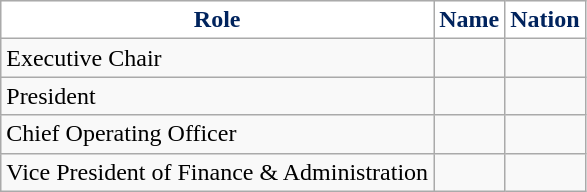<table class="wikitable sortable">
<tr>
<th style="background:white; color:#00235d;" scope="col">Role</th>
<th style="background:white; color:#00235d;" scope="col">Name</th>
<th style="background:white; color:#00235d;" scope="col">Nation</th>
</tr>
<tr>
<td>Executive Chair</td>
<td></td>
<td></td>
</tr>
<tr>
<td>President</td>
<td></td>
<td></td>
</tr>
<tr>
<td>Chief Operating Officer</td>
<td></td>
<td></td>
</tr>
<tr>
<td>Vice President of Finance & Administration</td>
<td></td>
<td></td>
</tr>
</table>
